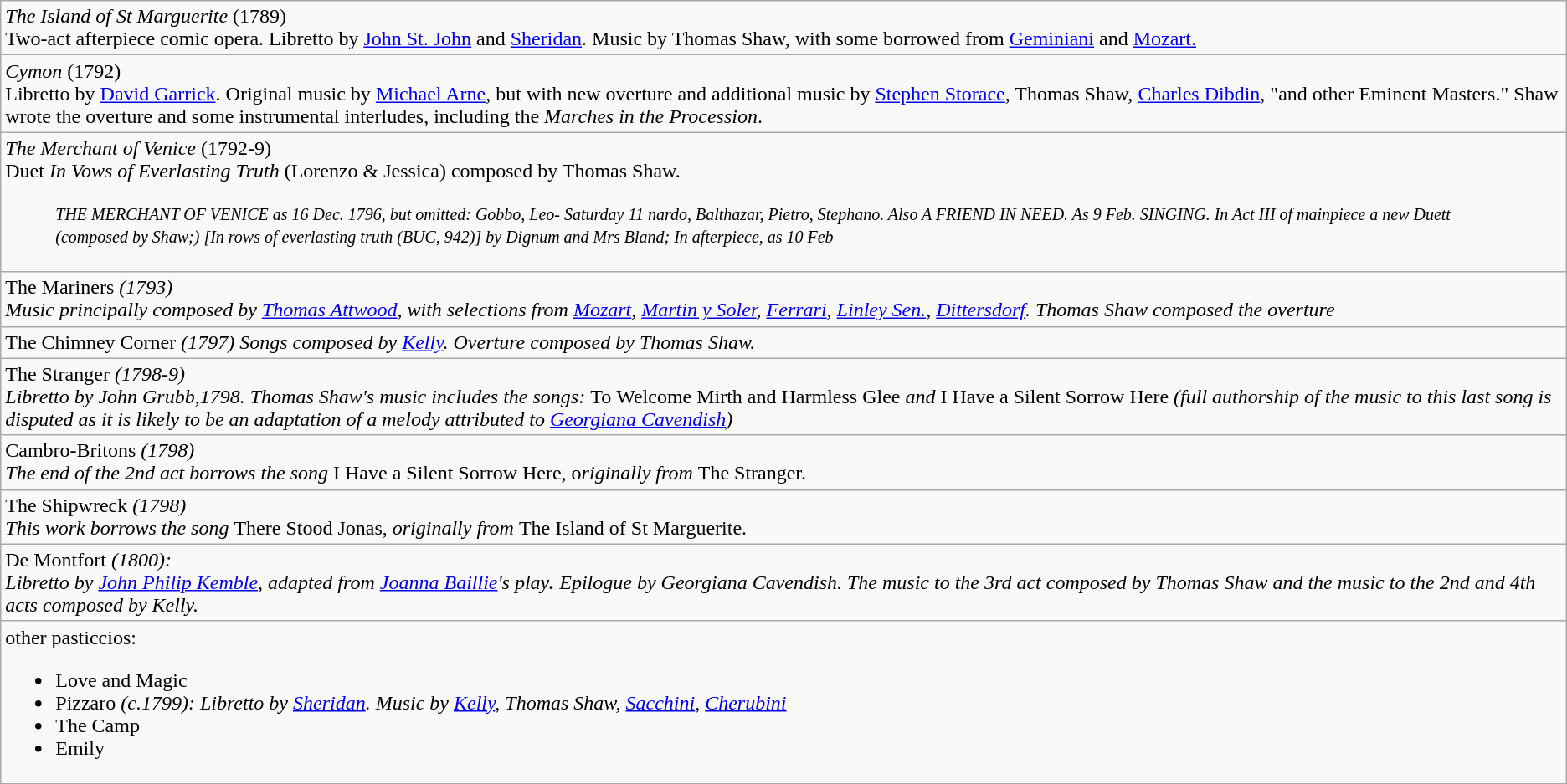<table class="wikitable">
<tr>
<td><em>The Island of St Marguerite</em> (1789)<br>Two-act afterpiece comic opera. Libretto by <a href='#'>John St. John</a> and <a href='#'>Sheridan</a>. Music by Thomas Shaw, with some borrowed from  <a href='#'>Geminiani</a> and <a href='#'>Mozart.</a></td>
</tr>
<tr>
<td><em>Cymon</em> (1792)<br>Libretto by <a href='#'>David Garrick</a>. Original music by <a href='#'>Michael Arne</a>, but with new overture and additional music by <a href='#'>Stephen Storace</a>, Thomas Shaw, <a href='#'>Charles Dibdin</a>, "and other Eminent Masters."
Shaw wrote the overture and some instrumental interludes, including the <em>Marches in the Procession</em>.</td>
</tr>
<tr>
<td><em>The Merchant of Venice</em> (1792-9)<br>Duet <em>In Vows of Everlasting Truth</em> (Lorenzo & Jessica) composed by Thomas Shaw.
<blockquote><small><em>THE MERCHANT OF VENICE as 16 Dec. 1796, but omitted: Gobbo, Leo- Saturday 11 nardo, Balthazar, Pietro, Stephano. Also A FRIEND IN NEED. As 9 Feb. SINGING. In Act III of mainpiece a new Duett (composed by Shaw;) [In rows of everlasting truth (BUC, 942)] by Dignum and Mrs Bland; In afterpiece, as 10 Feb</small></blockquote></td>
</tr>
<tr>
<td></em>The Mariners<em> (1793)<br>Music principally composed by <a href='#'>Thomas Attwood</a>, with selections from <a href='#'>Mozart</a>, <a href='#'>Martin y Soler</a>, <a href='#'>Ferrari</a>, <a href='#'>Linley Sen.</a>, <a href='#'>Dittersdorf</a>. Thomas Shaw composed the overture</td>
</tr>
<tr>
<td></em>The Chimney Corner<em> (1797) Songs composed by <a href='#'>Kelly</a>. Overture composed by Thomas Shaw.</td>
</tr>
<tr>
<td></em>The Stranger<em> (1798-9)<br>Libretto by John Grubb,1798. Thomas Shaw's music includes the songs: </em>To<em> </em>Welcome<em> </em>Mirth and Harmless Glee<em> and </em>I Have a Silent Sorrow Here<em> (full authorship of the music to this last song is disputed as it is likely to be an adaptation of a melody attributed to <a href='#'>Georgiana Cavendish</a>)</td>
</tr>
<tr>
<td></em>Cambro-Britons<em> (1798)<br>The end of the 2nd act borrows the song </em>I Have a Silent Sorrow Here, o<em>riginally from </em>The Stranger.<em></td>
</tr>
<tr>
<td></em>The Shipwreck<em> (1798)<br>This work borrows the song </em>There Stood Jonas,<em> originally from </em>The Island of St Marguerite.<em></td>
</tr>
<tr>
<td></em>De Montfort<em> (1800):<br>Libretto by <a href='#'>John Philip Kemble</a>, adapted from <a href='#'>Joanna Baillie</a>'s play<strong>.</strong> Epilogue by Georgiana Cavendish. The music to the 3rd act composed by Thomas Shaw and the music to the 2nd and 4th acts composed by Kelly.</td>
</tr>
<tr>
<td>other pasticcios:<br><ul><li></em>Love and Magic<em></li><li></em>Pizzaro<em> (c.1799): Libretto by <a href='#'>Sheridan</a>. Music by <a href='#'>Kelly</a>, Thomas Shaw, <a href='#'>Sacchini</a>, <a href='#'>Cherubini</a></li><li></em>The Camp<em></li><li></em>Emily<em></li></ul></td>
</tr>
</table>
